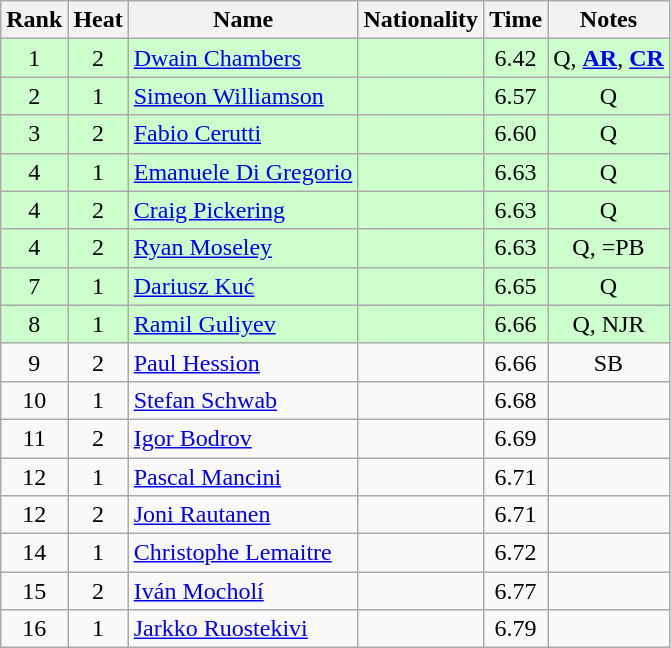<table class="wikitable sortable" style="text-align:center">
<tr>
<th>Rank</th>
<th>Heat</th>
<th>Name</th>
<th>Nationality</th>
<th>Time</th>
<th>Notes</th>
</tr>
<tr bgcolor=ccffcc>
<td>1</td>
<td>2</td>
<td align="left"><a href='#'>Dwain Chambers</a></td>
<td align=left></td>
<td>6.42</td>
<td>Q, <strong><a href='#'>AR</a></strong>, <strong><a href='#'>CR</a></strong></td>
</tr>
<tr bgcolor=ccffcc>
<td>2</td>
<td>1</td>
<td align="left"><a href='#'>Simeon Williamson</a></td>
<td align=left></td>
<td>6.57</td>
<td>Q</td>
</tr>
<tr bgcolor=ccffcc>
<td>3</td>
<td>2</td>
<td align="left"><a href='#'>Fabio Cerutti</a></td>
<td align=left></td>
<td>6.60</td>
<td>Q</td>
</tr>
<tr bgcolor=ccffcc>
<td>4</td>
<td>1</td>
<td align="left"><a href='#'>Emanuele Di Gregorio</a></td>
<td align=left></td>
<td>6.63</td>
<td>Q</td>
</tr>
<tr bgcolor=ccffcc>
<td>4</td>
<td>2</td>
<td align="left"><a href='#'>Craig Pickering</a></td>
<td align=left></td>
<td>6.63</td>
<td>Q</td>
</tr>
<tr bgcolor=ccffcc>
<td>4</td>
<td>2</td>
<td align="left"><a href='#'>Ryan Moseley</a></td>
<td align=left></td>
<td>6.63</td>
<td>Q, =PB</td>
</tr>
<tr bgcolor=ccffcc>
<td>7</td>
<td>1</td>
<td align="left"><a href='#'>Dariusz Kuć</a></td>
<td align=left></td>
<td>6.65</td>
<td>Q</td>
</tr>
<tr bgcolor=ccffcc>
<td>8</td>
<td>1</td>
<td align="left"><a href='#'>Ramil Guliyev</a></td>
<td align=left></td>
<td>6.66</td>
<td>Q, NJR</td>
</tr>
<tr>
<td>9</td>
<td>2</td>
<td align="left"><a href='#'>Paul Hession</a></td>
<td align=left></td>
<td>6.66</td>
<td>SB</td>
</tr>
<tr>
<td>10</td>
<td>1</td>
<td align="left"><a href='#'>Stefan Schwab</a></td>
<td align=left></td>
<td>6.68</td>
<td></td>
</tr>
<tr>
<td>11</td>
<td>2</td>
<td align="left"><a href='#'>Igor Bodrov</a></td>
<td align=left></td>
<td>6.69</td>
<td></td>
</tr>
<tr>
<td>12</td>
<td>1</td>
<td align="left"><a href='#'>Pascal Mancini</a></td>
<td align=left></td>
<td>6.71</td>
<td></td>
</tr>
<tr>
<td>12</td>
<td>2</td>
<td align="left"><a href='#'>Joni Rautanen</a></td>
<td align=left></td>
<td>6.71</td>
<td></td>
</tr>
<tr>
<td>14</td>
<td>1</td>
<td align="left"><a href='#'>Christophe Lemaitre</a></td>
<td align=left></td>
<td>6.72</td>
<td></td>
</tr>
<tr>
<td>15</td>
<td>2</td>
<td align="left"><a href='#'>Iván Mocholí</a></td>
<td align=left></td>
<td>6.77</td>
<td></td>
</tr>
<tr>
<td>16</td>
<td>1</td>
<td align="left"><a href='#'>Jarkko Ruostekivi</a></td>
<td align=left></td>
<td>6.79</td>
<td></td>
</tr>
</table>
